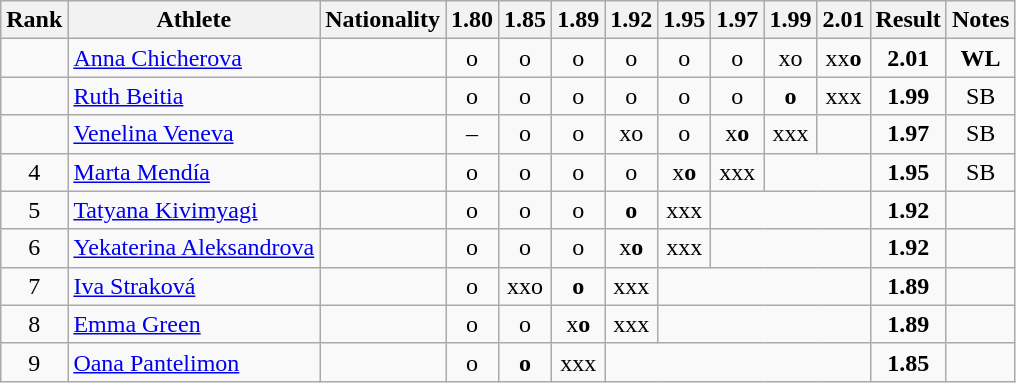<table class="wikitable" style="text-align:center">
<tr>
<th>Rank</th>
<th>Athlete</th>
<th>Nationality</th>
<th>1.80</th>
<th>1.85</th>
<th>1.89</th>
<th>1.92</th>
<th>1.95</th>
<th>1.97</th>
<th>1.99</th>
<th>2.01</th>
<th>Result</th>
<th>Notes</th>
</tr>
<tr>
<td></td>
<td align="left"><a href='#'>Anna Chicherova</a></td>
<td align=left></td>
<td>o</td>
<td>o</td>
<td>o</td>
<td>o</td>
<td>o</td>
<td>o</td>
<td>xo</td>
<td>xx<strong>o</strong></td>
<td><strong>2.01</strong></td>
<td><strong>WL</strong></td>
</tr>
<tr>
<td></td>
<td align="left"><a href='#'>Ruth Beitia</a></td>
<td align=left></td>
<td>o</td>
<td>o</td>
<td>o</td>
<td>o</td>
<td>o</td>
<td>o</td>
<td><strong>o</strong></td>
<td>xxx</td>
<td><strong>1.99</strong></td>
<td>SB</td>
</tr>
<tr>
<td></td>
<td align="left"><a href='#'>Venelina Veneva</a></td>
<td align=left></td>
<td>–</td>
<td>o</td>
<td>o</td>
<td>xo</td>
<td>o</td>
<td>x<strong>o</strong></td>
<td>xxx</td>
<td></td>
<td><strong>1.97</strong></td>
<td>SB</td>
</tr>
<tr>
<td>4</td>
<td align="left"><a href='#'>Marta Mendía</a></td>
<td align=left></td>
<td>o</td>
<td>o</td>
<td>o</td>
<td>o</td>
<td>x<strong>o</strong></td>
<td>xxx</td>
<td colspan=2></td>
<td><strong>1.95</strong></td>
<td>SB</td>
</tr>
<tr>
<td>5</td>
<td align="left"><a href='#'>Tatyana Kivimyagi</a></td>
<td align=left></td>
<td>o</td>
<td>o</td>
<td>o</td>
<td><strong>o</strong></td>
<td>xxx</td>
<td colspan=3></td>
<td><strong>1.92</strong></td>
<td></td>
</tr>
<tr>
<td>6</td>
<td align="left"><a href='#'>Yekaterina Aleksandrova</a></td>
<td align=left></td>
<td>o</td>
<td>o</td>
<td>o</td>
<td>x<strong>o</strong></td>
<td>xxx</td>
<td colspan=3></td>
<td><strong>1.92</strong></td>
<td></td>
</tr>
<tr>
<td>7</td>
<td align="left"><a href='#'>Iva Straková</a></td>
<td align=left></td>
<td>o</td>
<td>xxo</td>
<td><strong>o</strong></td>
<td>xxx</td>
<td colspan=4></td>
<td><strong>1.89</strong></td>
<td></td>
</tr>
<tr>
<td>8</td>
<td align="left"><a href='#'>Emma Green</a></td>
<td align=left></td>
<td>o</td>
<td>o</td>
<td>x<strong>o</strong></td>
<td>xxx</td>
<td colspan=4></td>
<td><strong>1.89</strong></td>
<td></td>
</tr>
<tr>
<td>9</td>
<td align="left"><a href='#'>Oana Pantelimon</a></td>
<td align=left></td>
<td>o</td>
<td><strong>o</strong></td>
<td>xxx</td>
<td colspan=5></td>
<td><strong>1.85</strong></td>
<td></td>
</tr>
</table>
